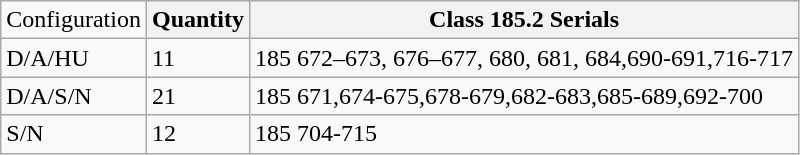<table class="wikitable">
<tr>
<td>Configuration</td>
<th>Quantity</th>
<th>Class 185.2 Serials</th>
</tr>
<tr>
<td>D/A/HU</td>
<td>11</td>
<td>185 672–673, 676–677, 680, 681, 684,690-691,716-717</td>
</tr>
<tr>
<td>D/A/S/N</td>
<td>21</td>
<td>185 671,674-675,678-679,682-683,685-689,692-700</td>
</tr>
<tr>
<td>S/N</td>
<td>12</td>
<td>185 704-715</td>
</tr>
</table>
